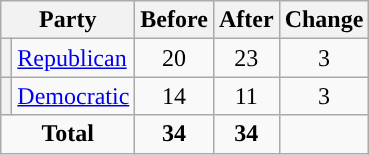<table class="wikitable" style="text-align:center;">
<tr>
<th colspan="2">Party</th>
<th>Before</th>
<th>After</th>
<th>Change</th>
</tr>
<tr>
<th style="background-color:"></th>
<td style="text-align:left;"><a href='#'>Republican</a></td>
<td>20</td>
<td>23</td>
<td> 3</td>
</tr>
<tr>
<th style="background-color:"></th>
<td style="text-align:left;"><a href='#'>Democratic</a></td>
<td>14</td>
<td>11</td>
<td> 3</td>
</tr>
<tr>
<td colspan="2"><strong>Total</strong></td>
<td><strong>34</strong></td>
<td><strong>34</strong></td>
<td></td>
</tr>
</table>
